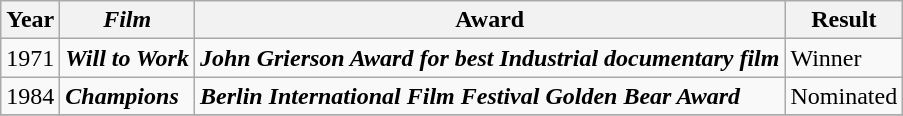<table class="wikitable">
<tr>
<th>Year</th>
<th><strong><em>Film</em></strong></th>
<th>Award</th>
<th>Result</th>
</tr>
<tr>
<td>1971</td>
<td><strong><em>Will to Work</em></strong></td>
<td><strong><em>John Grierson Award for best Industrial documentary film</em></strong></td>
<td>Winner</td>
</tr>
<tr>
<td>1984</td>
<td><strong><em>Champions</em></strong></td>
<td><strong><em>Berlin International Film Festival Golden Bear Award</em></strong></td>
<td>Nominated</td>
</tr>
<tr>
</tr>
</table>
